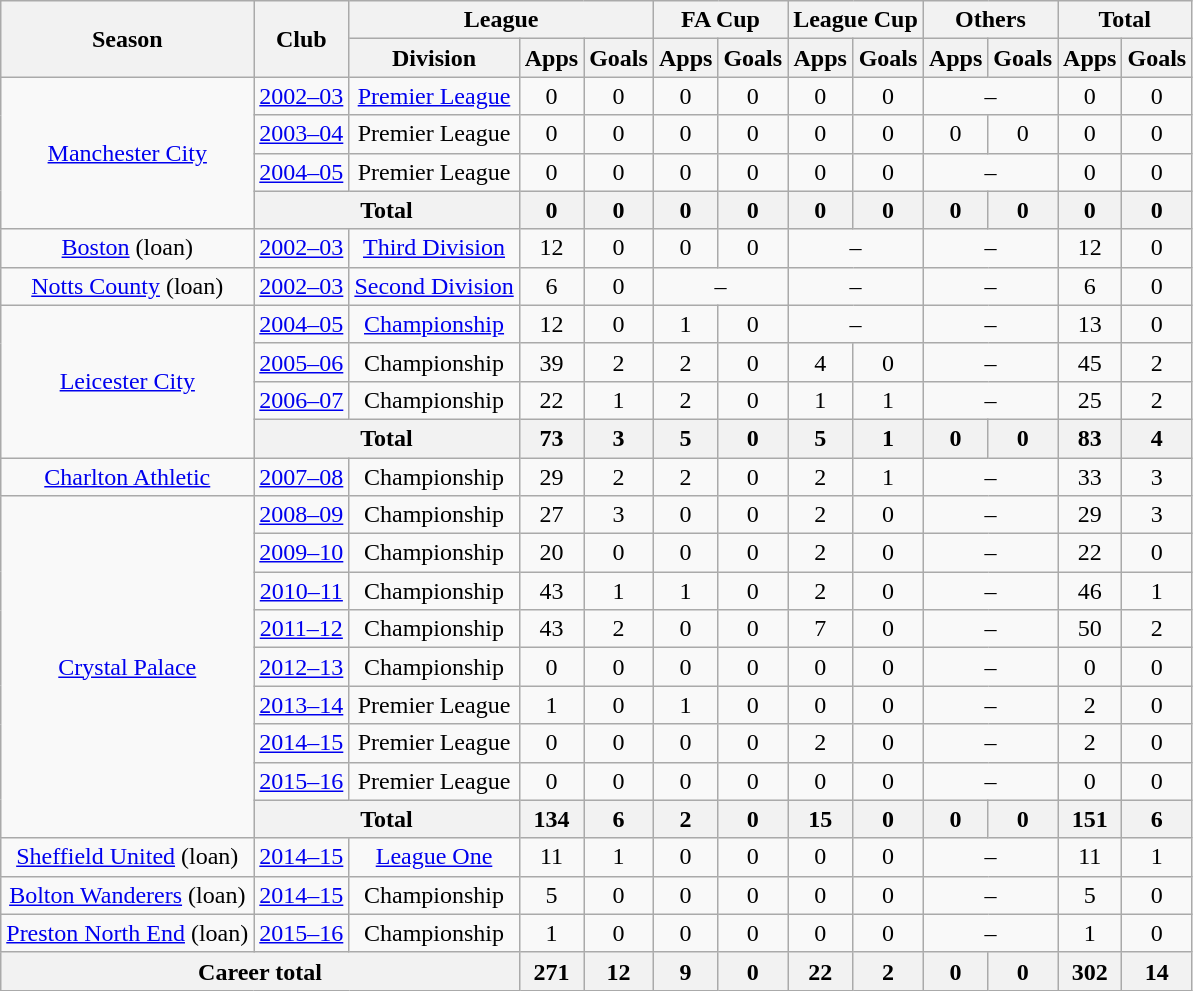<table class="wikitable" style="text-align:center">
<tr>
<th rowspan="2">Season</th>
<th rowspan="2">Club</th>
<th colspan="3">League</th>
<th colspan="2">FA Cup</th>
<th colspan="2">League Cup</th>
<th colspan="2">Others</th>
<th colspan="2">Total</th>
</tr>
<tr>
<th>Division</th>
<th>Apps</th>
<th>Goals</th>
<th>Apps</th>
<th>Goals</th>
<th>Apps</th>
<th>Goals</th>
<th>Apps</th>
<th>Goals</th>
<th>Apps</th>
<th>Goals</th>
</tr>
<tr>
<td rowspan="4"><a href='#'>Manchester City</a></td>
<td><a href='#'>2002–03</a></td>
<td><a href='#'>Premier League</a></td>
<td>0</td>
<td>0</td>
<td>0</td>
<td>0</td>
<td>0</td>
<td>0</td>
<td colspan="2">–</td>
<td>0</td>
<td>0</td>
</tr>
<tr>
<td><a href='#'>2003–04</a></td>
<td>Premier League</td>
<td>0</td>
<td>0</td>
<td>0</td>
<td>0</td>
<td>0</td>
<td>0</td>
<td>0</td>
<td>0</td>
<td>0</td>
<td>0</td>
</tr>
<tr>
<td><a href='#'>2004–05</a></td>
<td>Premier League</td>
<td>0</td>
<td>0</td>
<td>0</td>
<td>0</td>
<td>0</td>
<td>0</td>
<td colspan="2">–</td>
<td>0</td>
<td>0</td>
</tr>
<tr>
<th colspan="2">Total</th>
<th>0</th>
<th>0</th>
<th>0</th>
<th>0</th>
<th>0</th>
<th>0</th>
<th>0</th>
<th>0</th>
<th>0</th>
<th>0</th>
</tr>
<tr>
<td><a href='#'>Boston</a> (loan)</td>
<td><a href='#'>2002–03</a></td>
<td><a href='#'>Third Division</a></td>
<td>12</td>
<td>0</td>
<td>0</td>
<td>0</td>
<td colspan="2">–</td>
<td colspan="2">–</td>
<td>12</td>
<td>0</td>
</tr>
<tr>
<td><a href='#'>Notts County</a> (loan)</td>
<td><a href='#'>2002–03</a></td>
<td><a href='#'>Second Division</a></td>
<td>6</td>
<td>0</td>
<td colspan="2">–</td>
<td colspan="2">–</td>
<td colspan="2">–</td>
<td>6</td>
<td>0</td>
</tr>
<tr>
<td rowspan="4"><a href='#'>Leicester City</a></td>
<td><a href='#'>2004–05</a></td>
<td><a href='#'>Championship</a></td>
<td>12</td>
<td>0</td>
<td>1</td>
<td>0</td>
<td colspan="2">–</td>
<td colspan="2">–</td>
<td>13</td>
<td>0</td>
</tr>
<tr>
<td><a href='#'>2005–06</a></td>
<td>Championship</td>
<td>39</td>
<td>2</td>
<td>2</td>
<td>0</td>
<td>4</td>
<td>0</td>
<td colspan="2">–</td>
<td>45</td>
<td>2</td>
</tr>
<tr>
<td><a href='#'>2006–07</a></td>
<td>Championship</td>
<td>22</td>
<td>1</td>
<td>2</td>
<td>0</td>
<td>1</td>
<td>1</td>
<td colspan="2">–</td>
<td>25</td>
<td>2</td>
</tr>
<tr>
<th colspan="2">Total</th>
<th>73</th>
<th>3</th>
<th>5</th>
<th>0</th>
<th>5</th>
<th>1</th>
<th>0</th>
<th>0</th>
<th>83</th>
<th>4</th>
</tr>
<tr>
<td><a href='#'>Charlton Athletic</a></td>
<td><a href='#'>2007–08</a></td>
<td>Championship</td>
<td>29</td>
<td>2</td>
<td>2</td>
<td>0</td>
<td>2</td>
<td>1</td>
<td colspan="2">–</td>
<td>33</td>
<td>3</td>
</tr>
<tr>
<td rowspan="9"><a href='#'>Crystal Palace</a></td>
<td><a href='#'>2008–09</a></td>
<td>Championship</td>
<td>27</td>
<td>3</td>
<td>0</td>
<td>0</td>
<td>2</td>
<td>0</td>
<td colspan="2">–</td>
<td>29</td>
<td>3</td>
</tr>
<tr>
<td><a href='#'>2009–10</a></td>
<td>Championship</td>
<td>20</td>
<td>0</td>
<td>0</td>
<td>0</td>
<td>2</td>
<td>0</td>
<td colspan="2">–</td>
<td>22</td>
<td>0</td>
</tr>
<tr>
<td><a href='#'>2010–11</a></td>
<td>Championship</td>
<td>43</td>
<td>1</td>
<td>1</td>
<td>0</td>
<td>2</td>
<td>0</td>
<td colspan="2">–</td>
<td>46</td>
<td>1</td>
</tr>
<tr>
<td><a href='#'>2011–12</a></td>
<td>Championship</td>
<td>43</td>
<td>2</td>
<td>0</td>
<td>0</td>
<td>7</td>
<td>0</td>
<td colspan="2">–</td>
<td>50</td>
<td>2</td>
</tr>
<tr>
<td><a href='#'>2012–13</a></td>
<td>Championship</td>
<td>0</td>
<td>0</td>
<td>0</td>
<td>0</td>
<td>0</td>
<td>0</td>
<td colspan="2">–</td>
<td>0</td>
<td>0</td>
</tr>
<tr>
<td><a href='#'>2013–14</a></td>
<td>Premier League</td>
<td>1</td>
<td>0</td>
<td>1</td>
<td>0</td>
<td>0</td>
<td>0</td>
<td colspan="2">–</td>
<td>2</td>
<td>0</td>
</tr>
<tr>
<td><a href='#'>2014–15</a></td>
<td>Premier League</td>
<td>0</td>
<td>0</td>
<td>0</td>
<td>0</td>
<td>2</td>
<td>0</td>
<td colspan="2">–</td>
<td>2</td>
<td>0</td>
</tr>
<tr>
<td><a href='#'>2015–16</a></td>
<td>Premier League</td>
<td>0</td>
<td>0</td>
<td>0</td>
<td>0</td>
<td>0</td>
<td>0</td>
<td colspan="2">–</td>
<td>0</td>
<td>0</td>
</tr>
<tr>
<th colspan="2">Total</th>
<th>134</th>
<th>6</th>
<th>2</th>
<th>0</th>
<th>15</th>
<th>0</th>
<th>0</th>
<th>0</th>
<th>151</th>
<th>6</th>
</tr>
<tr>
<td><a href='#'>Sheffield United</a> (loan)</td>
<td><a href='#'>2014–15</a></td>
<td><a href='#'>League One</a></td>
<td>11</td>
<td>1</td>
<td>0</td>
<td>0</td>
<td>0</td>
<td>0</td>
<td colspan="2">–</td>
<td>11</td>
<td>1</td>
</tr>
<tr>
<td><a href='#'>Bolton Wanderers</a> (loan)</td>
<td><a href='#'>2014–15</a></td>
<td>Championship</td>
<td>5</td>
<td>0</td>
<td>0</td>
<td>0</td>
<td>0</td>
<td>0</td>
<td colspan="2">–</td>
<td>5</td>
<td>0</td>
</tr>
<tr>
<td><a href='#'>Preston North End</a> (loan)</td>
<td><a href='#'>2015–16</a></td>
<td>Championship</td>
<td>1</td>
<td>0</td>
<td>0</td>
<td>0</td>
<td>0</td>
<td>0</td>
<td colspan="2">–</td>
<td>1</td>
<td>0</td>
</tr>
<tr>
<th colspan="3">Career total</th>
<th>271</th>
<th>12</th>
<th>9</th>
<th>0</th>
<th>22</th>
<th>2</th>
<th>0</th>
<th>0</th>
<th>302</th>
<th>14</th>
</tr>
</table>
